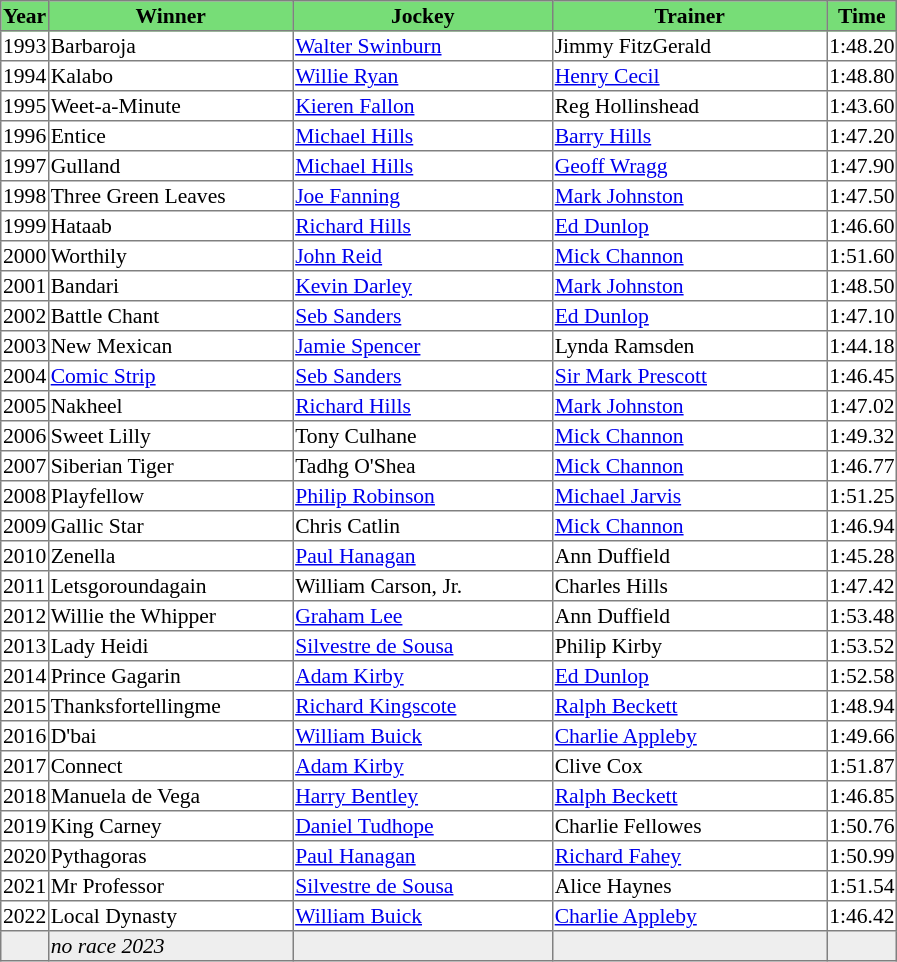<table class = "sortable" | border="1" style="border-collapse: collapse; font-size:90%">
<tr bgcolor="#77dd77" align="center">
<th>Year</th>
<th>Winner</th>
<th>Jockey</th>
<th>Trainer</th>
<th>Time</th>
</tr>
<tr>
<td>1993</td>
<td width=160px>Barbaroja</td>
<td width=170px><a href='#'>Walter Swinburn</a></td>
<td width=180px>Jimmy FitzGerald</td>
<td>1:48.20</td>
</tr>
<tr>
<td>1994</td>
<td>Kalabo</td>
<td><a href='#'>Willie Ryan</a></td>
<td><a href='#'>Henry Cecil</a></td>
<td>1:48.80</td>
</tr>
<tr>
<td>1995</td>
<td>Weet-a-Minute</td>
<td><a href='#'>Kieren Fallon</a></td>
<td>Reg Hollinshead</td>
<td>1:43.60</td>
</tr>
<tr>
<td>1996</td>
<td>Entice</td>
<td><a href='#'>Michael Hills</a></td>
<td><a href='#'>Barry Hills</a></td>
<td>1:47.20</td>
</tr>
<tr>
<td>1997</td>
<td>Gulland</td>
<td><a href='#'>Michael Hills</a></td>
<td><a href='#'>Geoff Wragg</a></td>
<td>1:47.90</td>
</tr>
<tr>
<td>1998</td>
<td>Three Green Leaves</td>
<td><a href='#'>Joe Fanning</a></td>
<td><a href='#'>Mark Johnston</a></td>
<td>1:47.50</td>
</tr>
<tr>
<td>1999</td>
<td>Hataab</td>
<td><a href='#'>Richard Hills</a></td>
<td><a href='#'>Ed Dunlop</a></td>
<td>1:46.60</td>
</tr>
<tr>
<td>2000</td>
<td>Worthily</td>
<td><a href='#'>John Reid</a></td>
<td><a href='#'>Mick Channon</a></td>
<td>1:51.60</td>
</tr>
<tr>
<td>2001</td>
<td>Bandari</td>
<td><a href='#'>Kevin Darley</a></td>
<td><a href='#'>Mark Johnston</a></td>
<td>1:48.50</td>
</tr>
<tr>
<td>2002</td>
<td>Battle Chant</td>
<td><a href='#'>Seb Sanders</a></td>
<td><a href='#'>Ed Dunlop</a></td>
<td>1:47.10</td>
</tr>
<tr>
<td>2003</td>
<td>New Mexican </td>
<td><a href='#'>Jamie Spencer</a></td>
<td>Lynda Ramsden</td>
<td>1:44.18</td>
</tr>
<tr>
<td>2004</td>
<td><a href='#'>Comic Strip</a> </td>
<td><a href='#'>Seb Sanders</a></td>
<td><a href='#'>Sir Mark Prescott</a></td>
<td>1:46.45</td>
</tr>
<tr>
<td>2005</td>
<td>Nakheel</td>
<td><a href='#'>Richard Hills</a></td>
<td><a href='#'>Mark Johnston</a></td>
<td>1:47.02</td>
</tr>
<tr>
<td>2006</td>
<td>Sweet Lilly</td>
<td>Tony Culhane</td>
<td><a href='#'>Mick Channon</a></td>
<td>1:49.32</td>
</tr>
<tr>
<td>2007</td>
<td>Siberian Tiger</td>
<td>Tadhg O'Shea</td>
<td><a href='#'>Mick Channon</a></td>
<td>1:46.77</td>
</tr>
<tr>
<td>2008</td>
<td>Playfellow</td>
<td><a href='#'>Philip Robinson</a></td>
<td><a href='#'>Michael Jarvis</a></td>
<td>1:51.25</td>
</tr>
<tr>
<td>2009</td>
<td>Gallic Star</td>
<td>Chris Catlin</td>
<td><a href='#'>Mick Channon</a></td>
<td>1:46.94</td>
</tr>
<tr>
<td>2010</td>
<td>Zenella</td>
<td><a href='#'>Paul Hanagan</a></td>
<td>Ann Duffield</td>
<td>1:45.28</td>
</tr>
<tr>
<td>2011</td>
<td>Letsgoroundagain</td>
<td>William Carson, Jr.</td>
<td>Charles Hills</td>
<td>1:47.42</td>
</tr>
<tr>
<td>2012</td>
<td>Willie the Whipper</td>
<td><a href='#'>Graham Lee</a></td>
<td>Ann Duffield</td>
<td>1:53.48</td>
</tr>
<tr>
<td>2013</td>
<td>Lady Heidi</td>
<td><a href='#'>Silvestre de Sousa</a></td>
<td>Philip Kirby</td>
<td>1:53.52</td>
</tr>
<tr>
<td>2014</td>
<td>Prince Gagarin</td>
<td><a href='#'>Adam Kirby</a></td>
<td><a href='#'>Ed Dunlop</a></td>
<td>1:52.58</td>
</tr>
<tr>
<td>2015</td>
<td>Thanksfortellingme</td>
<td><a href='#'>Richard Kingscote</a></td>
<td><a href='#'>Ralph Beckett</a></td>
<td>1:48.94</td>
</tr>
<tr>
<td>2016</td>
<td>D'bai</td>
<td><a href='#'>William Buick</a></td>
<td><a href='#'>Charlie Appleby</a></td>
<td>1:49.66</td>
</tr>
<tr>
<td>2017</td>
<td>Connect</td>
<td><a href='#'>Adam Kirby</a></td>
<td>Clive Cox</td>
<td>1:51.87</td>
</tr>
<tr>
<td>2018</td>
<td>Manuela de Vega</td>
<td><a href='#'>Harry Bentley</a></td>
<td><a href='#'>Ralph Beckett</a></td>
<td>1:46.85</td>
</tr>
<tr>
<td>2019</td>
<td>King Carney</td>
<td><a href='#'>Daniel Tudhope</a></td>
<td>Charlie Fellowes</td>
<td>1:50.76</td>
</tr>
<tr>
<td>2020</td>
<td>Pythagoras</td>
<td><a href='#'>Paul Hanagan</a></td>
<td><a href='#'>Richard Fahey</a></td>
<td>1:50.99</td>
</tr>
<tr>
<td>2021</td>
<td>Mr Professor</td>
<td><a href='#'>Silvestre de Sousa</a></td>
<td>Alice Haynes</td>
<td>1:51.54</td>
</tr>
<tr>
<td>2022</td>
<td>Local Dynasty</td>
<td><a href='#'>William Buick</a></td>
<td><a href='#'>Charlie Appleby</a></td>
<td>1:46.42</td>
</tr>
<tr bgcolor="#eeeeee">
<td data-sort-value="2023"></td>
<td><em>no race 2023</em> </td>
<td></td>
<td></td>
<td></td>
</tr>
</table>
